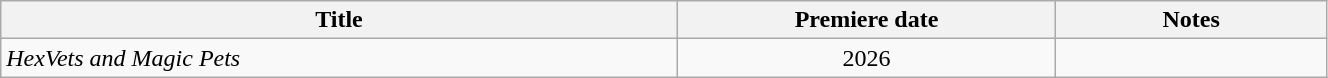<table class="wikitable plainrowheaders sortable" style="width:70%;text-align:center;">
<tr>
<th scope="col" style="width:25%;">Title</th>
<th scope="col" style="width:14%;">Premiere date</th>
<th scope="col" style="width:10%;">Notes</th>
</tr>
<tr>
<td scope="row" style="text-align:left;"><em>HexVets and Magic Pets</em></td>
<td>2026</td>
<td></td>
</tr>
</table>
